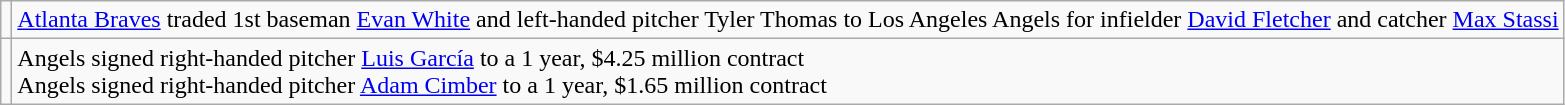<table class="wikitable">
<tr>
<td></td>
<td><a href='#'>Atlanta Braves</a> traded 1st baseman <a href='#'>Evan White</a> and left-handed pitcher Tyler Thomas to Los Angeles Angels for infielder <a href='#'>David Fletcher</a> and catcher <a href='#'>Max Stassi</a></td>
</tr>
<tr>
<td></td>
<td>Angels signed right-handed pitcher <a href='#'>Luis García</a> to a 1 year, $4.25 million contract<br>Angels signed right-handed pitcher <a href='#'>Adam Cimber</a> to a 1 year, $1.65 million contract</td>
</tr>
</table>
